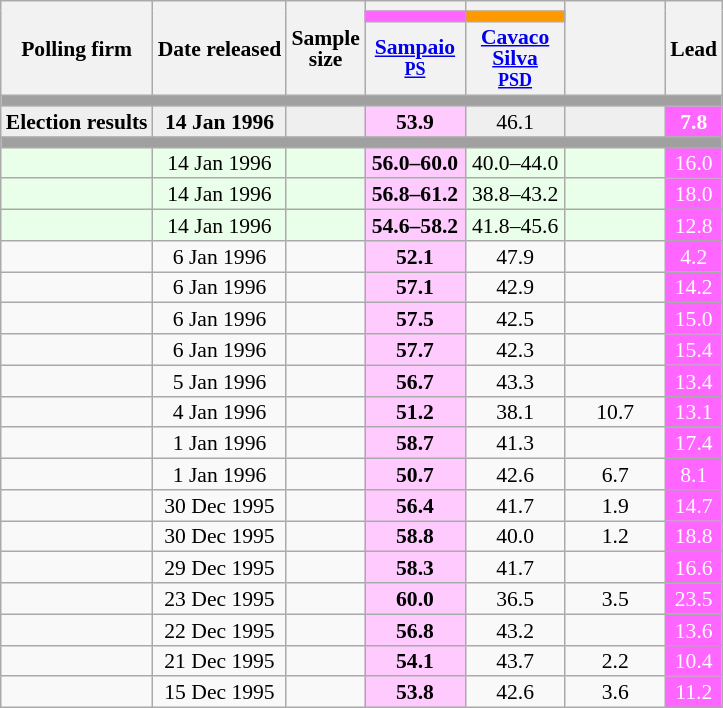<table class="wikitable unsortable" style="text-align:center;font-size:90%;line-height:14px;">
<tr>
<th rowspan="3">Polling firm</th>
<th rowspan="3">Date released</th>
<th rowspan="3">Sample<br>size</th>
<th width=60px></th>
<th width=60px></th>
<th rowspan="3" width=60px></th>
<th rowspan=3 width=25px>Lead</th>
</tr>
<tr>
<td bgcolor=#FF66FF></td>
<td bgcolor=#FF9900></td>
</tr>
<tr>
<th><a href='#'>Sampaio</a><br><small><a href='#'>PS</a></small></th>
<th><a href='#'>Cavaco Silva</a><br><small><a href='#'>PSD</a></small></th>
</tr>
<tr>
<td colspan="7" style="background:#A0A0A0"></td>
</tr>
<tr style="background:#EFEFEF;">
<td><strong>Election results</strong></td>
<td><strong>14 Jan 1996</strong></td>
<td></td>
<td style="background:#FFCBFF"><strong>53.9</strong></td>
<td>46.1</td>
<td></td>
<td style="background:#FF66FF; color:white"><strong>7.8</strong></td>
</tr>
<tr>
<td colspan="7" style="background:#A0A0A0"></td>
</tr>
<tr style="background:#EAFFEA">
<td></td>
<td>14 Jan 1996</td>
<td></td>
<td style="background:#FFCBFF"><strong>56.0–60.0</strong></td>
<td>40.0–44.0</td>
<td></td>
<td style="background:#FF66FF; color:white">16.0</td>
</tr>
<tr style="background:#EAFFEA">
<td></td>
<td>14 Jan 1996</td>
<td></td>
<td style="background:#FFCBFF"><strong>56.8–61.2</strong></td>
<td>38.8–43.2</td>
<td></td>
<td style="background:#FF66FF; color:white">18.0</td>
</tr>
<tr style="background:#EAFFEA">
<td></td>
<td>14 Jan 1996</td>
<td></td>
<td style="background:#FFCBFF"><strong>54.6–58.2</strong></td>
<td>41.8–45.6</td>
<td></td>
<td style="background:#FF66FF; color:white">12.8</td>
</tr>
<tr>
<td></td>
<td>6 Jan 1996</td>
<td></td>
<td style="background:#FFCBFF"><strong>52.1</strong></td>
<td>47.9</td>
<td></td>
<td style="background:#FF66FF; color:white">4.2</td>
</tr>
<tr>
<td></td>
<td>6 Jan 1996</td>
<td></td>
<td style="background:#FFCBFF"><strong>57.1</strong></td>
<td>42.9</td>
<td></td>
<td style="background:#FF66FF; color:white">14.2</td>
</tr>
<tr>
<td></td>
<td>6 Jan 1996</td>
<td></td>
<td style="background:#FFCBFF"><strong>57.5</strong></td>
<td>42.5</td>
<td></td>
<td style="background:#FF66FF; color:white">15.0</td>
</tr>
<tr>
<td></td>
<td>6 Jan 1996</td>
<td></td>
<td style="background:#FFCBFF"><strong>57.7</strong></td>
<td>42.3</td>
<td></td>
<td style="background:#FF66FF; color:white">15.4</td>
</tr>
<tr>
<td></td>
<td>5 Jan 1996</td>
<td></td>
<td style="background:#FFCBFF"><strong>56.7</strong></td>
<td>43.3</td>
<td></td>
<td style="background:#FF66FF; color:white">13.4</td>
</tr>
<tr>
<td></td>
<td>4 Jan 1996</td>
<td></td>
<td style="background:#FFCBFF"><strong>51.2</strong></td>
<td>38.1</td>
<td>10.7</td>
<td style="background:#FF66FF; color:white">13.1</td>
</tr>
<tr>
<td></td>
<td>1 Jan 1996</td>
<td></td>
<td style="background:#FFCBFF"><strong>58.7</strong></td>
<td>41.3</td>
<td></td>
<td style="background:#FF66FF; color:white">17.4</td>
</tr>
<tr>
<td></td>
<td>1 Jan 1996</td>
<td></td>
<td style="background:#FFCBFF"><strong>50.7</strong></td>
<td>42.6</td>
<td>6.7</td>
<td style="background:#FF66FF; color:white">8.1</td>
</tr>
<tr>
<td></td>
<td>30 Dec 1995</td>
<td></td>
<td style="background:#FFCBFF"><strong>56.4</strong></td>
<td>41.7</td>
<td>1.9</td>
<td style="background:#FF66FF; color:white">14.7</td>
</tr>
<tr>
<td></td>
<td>30 Dec 1995</td>
<td></td>
<td style="background:#FFCBFF"><strong>58.8</strong></td>
<td>40.0</td>
<td>1.2</td>
<td style="background:#FF66FF; color:white">18.8</td>
</tr>
<tr>
<td></td>
<td>29 Dec 1995</td>
<td></td>
<td style="background:#FFCBFF"><strong>58.3</strong></td>
<td>41.7</td>
<td></td>
<td style="background:#FF66FF; color:white">16.6</td>
</tr>
<tr>
<td></td>
<td>23 Dec 1995</td>
<td></td>
<td style="background:#FFCBFF"><strong>60.0</strong></td>
<td>36.5</td>
<td>3.5</td>
<td style="background:#FF66FF; color:white">23.5</td>
</tr>
<tr>
<td></td>
<td>22 Dec 1995</td>
<td></td>
<td style="background:#FFCBFF"><strong>56.8</strong></td>
<td>43.2</td>
<td></td>
<td style="background:#FF66FF; color:white">13.6</td>
</tr>
<tr>
<td></td>
<td>21 Dec 1995</td>
<td></td>
<td style="background:#FFCBFF"><strong>54.1</strong></td>
<td>43.7</td>
<td>2.2</td>
<td style="background:#FF66FF; color:white">10.4</td>
</tr>
<tr>
<td></td>
<td>15 Dec 1995</td>
<td></td>
<td style="background:#FFCBFF"><strong>53.8</strong></td>
<td>42.6</td>
<td>3.6</td>
<td style="background:#FF66FF; color:white">11.2</td>
</tr>
</table>
